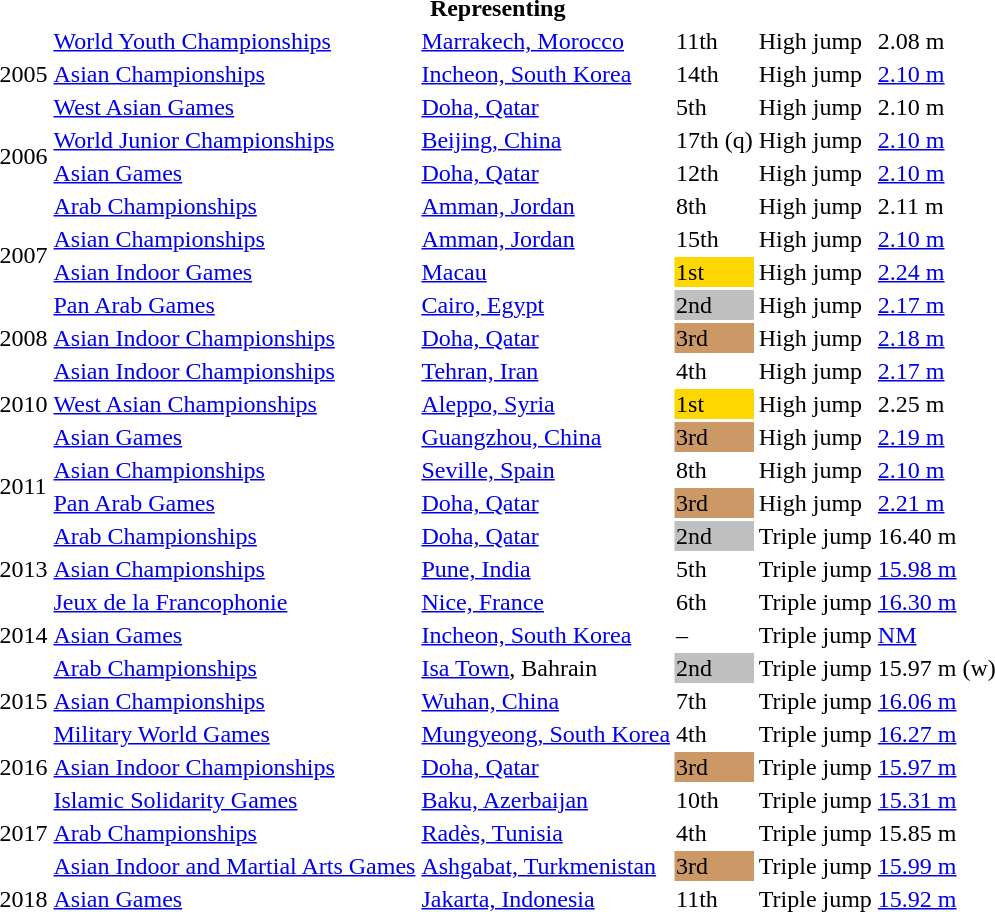<table>
<tr>
<th colspan="6">Representing </th>
</tr>
<tr>
<td rowspan=3>2005</td>
<td><a href='#'>World Youth Championships</a></td>
<td><a href='#'>Marrakech, Morocco</a></td>
<td>11th</td>
<td>High jump</td>
<td>2.08 m</td>
</tr>
<tr>
<td><a href='#'>Asian Championships</a></td>
<td><a href='#'>Incheon, South Korea</a></td>
<td>14th</td>
<td>High jump</td>
<td><a href='#'>2.10 m</a></td>
</tr>
<tr>
<td><a href='#'>West Asian Games</a></td>
<td><a href='#'>Doha, Qatar</a></td>
<td>5th</td>
<td>High jump</td>
<td>2.10 m</td>
</tr>
<tr>
<td rowspan=2>2006</td>
<td><a href='#'>World Junior Championships</a></td>
<td><a href='#'>Beijing, China</a></td>
<td>17th (q)</td>
<td>High jump</td>
<td><a href='#'>2.10 m</a></td>
</tr>
<tr>
<td><a href='#'>Asian Games</a></td>
<td><a href='#'>Doha, Qatar</a></td>
<td>12th</td>
<td>High jump</td>
<td><a href='#'>2.10 m</a></td>
</tr>
<tr>
<td rowspan=4>2007</td>
<td><a href='#'>Arab Championships</a></td>
<td><a href='#'>Amman, Jordan</a></td>
<td>8th</td>
<td>High jump</td>
<td>2.11 m</td>
</tr>
<tr>
<td><a href='#'>Asian Championships</a></td>
<td><a href='#'>Amman, Jordan</a></td>
<td>15th</td>
<td>High jump</td>
<td><a href='#'>2.10 m</a></td>
</tr>
<tr>
<td><a href='#'>Asian Indoor Games</a></td>
<td><a href='#'>Macau</a></td>
<td bgcolor=gold>1st</td>
<td>High jump</td>
<td><a href='#'>2.24 m</a></td>
</tr>
<tr>
<td><a href='#'>Pan Arab Games</a></td>
<td><a href='#'>Cairo, Egypt</a></td>
<td bgcolor=silver>2nd</td>
<td>High jump</td>
<td><a href='#'>2.17 m</a></td>
</tr>
<tr>
<td>2008</td>
<td><a href='#'>Asian Indoor Championships</a></td>
<td><a href='#'>Doha, Qatar</a></td>
<td bgcolor=cc9966>3rd</td>
<td>High jump</td>
<td><a href='#'>2.18 m</a></td>
</tr>
<tr>
<td rowspan=3>2010</td>
<td><a href='#'>Asian Indoor Championships</a></td>
<td><a href='#'>Tehran, Iran</a></td>
<td>4th</td>
<td>High jump</td>
<td><a href='#'>2.17 m</a></td>
</tr>
<tr>
<td><a href='#'>West Asian Championships</a></td>
<td><a href='#'>Aleppo, Syria</a></td>
<td bgcolor=gold>1st</td>
<td>High jump</td>
<td>2.25 m</td>
</tr>
<tr>
<td><a href='#'>Asian Games</a></td>
<td><a href='#'>Guangzhou, China</a></td>
<td bgcolor=cc9966>3rd</td>
<td>High jump</td>
<td><a href='#'>2.19 m</a></td>
</tr>
<tr>
<td rowspan=2>2011</td>
<td><a href='#'>Asian Championships</a></td>
<td><a href='#'>Seville, Spain</a></td>
<td>8th</td>
<td>High jump</td>
<td><a href='#'>2.10 m</a></td>
</tr>
<tr>
<td><a href='#'>Pan Arab Games</a></td>
<td><a href='#'>Doha, Qatar</a></td>
<td bgcolor=cc9966>3rd</td>
<td>High jump</td>
<td><a href='#'>2.21 m</a></td>
</tr>
<tr>
<td rowspan=3>2013</td>
<td><a href='#'>Arab Championships</a></td>
<td><a href='#'>Doha, Qatar</a></td>
<td bgcolor=silver>2nd</td>
<td>Triple jump</td>
<td>16.40 m</td>
</tr>
<tr>
<td><a href='#'>Asian Championships</a></td>
<td><a href='#'>Pune, India</a></td>
<td>5th</td>
<td>Triple jump</td>
<td><a href='#'>15.98 m</a></td>
</tr>
<tr>
<td><a href='#'>Jeux de la Francophonie</a></td>
<td><a href='#'>Nice, France</a></td>
<td>6th</td>
<td>Triple jump</td>
<td><a href='#'>16.30 m</a></td>
</tr>
<tr>
<td>2014</td>
<td><a href='#'>Asian Games</a></td>
<td><a href='#'>Incheon, South Korea</a></td>
<td>–</td>
<td>Triple jump</td>
<td><a href='#'>NM</a></td>
</tr>
<tr>
<td rowspan="3">2015</td>
<td><a href='#'>Arab Championships</a></td>
<td><a href='#'>Isa Town</a>, Bahrain</td>
<td bgcolor=silver>2nd</td>
<td>Triple jump</td>
<td>15.97 m (w)</td>
</tr>
<tr>
<td><a href='#'>Asian Championships</a></td>
<td><a href='#'>Wuhan, China</a></td>
<td>7th</td>
<td>Triple jump</td>
<td><a href='#'>16.06 m</a></td>
</tr>
<tr>
<td><a href='#'>Military World Games</a></td>
<td><a href='#'>Mungyeong, South Korea</a></td>
<td>4th</td>
<td>Triple jump</td>
<td><a href='#'>16.27 m</a></td>
</tr>
<tr>
<td>2016</td>
<td><a href='#'>Asian Indoor Championships</a></td>
<td><a href='#'>Doha, Qatar</a></td>
<td bgcolor=cc9966>3rd</td>
<td>Triple jump</td>
<td><a href='#'>15.97 m</a></td>
</tr>
<tr>
<td rowspan=3>2017</td>
<td><a href='#'>Islamic Solidarity Games</a></td>
<td><a href='#'>Baku, Azerbaijan</a></td>
<td>10th</td>
<td>Triple jump</td>
<td><a href='#'>15.31 m</a></td>
</tr>
<tr>
<td><a href='#'>Arab Championships</a></td>
<td><a href='#'>Radès, Tunisia</a></td>
<td>4th</td>
<td>Triple jump</td>
<td>15.85 m</td>
</tr>
<tr>
<td><a href='#'>Asian Indoor and Martial Arts Games</a></td>
<td><a href='#'>Ashgabat, Turkmenistan</a></td>
<td bgcolor=cc9966>3rd</td>
<td>Triple jump</td>
<td><a href='#'>15.99 m</a></td>
</tr>
<tr>
<td>2018</td>
<td><a href='#'>Asian Games</a></td>
<td><a href='#'>Jakarta, Indonesia</a></td>
<td>11th</td>
<td>Triple jump</td>
<td><a href='#'>15.92 m</a></td>
</tr>
</table>
